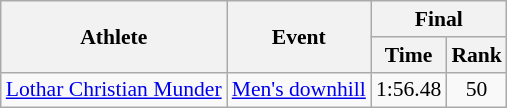<table class="wikitable" style="font-size:90%">
<tr>
<th rowspan="2">Athlete</th>
<th rowspan="2">Event</th>
<th colspan="5">Final</th>
</tr>
<tr>
<th>Time</th>
<th>Rank</th>
</tr>
<tr>
<td><a href='#'>Lothar Christian Munder</a></td>
<td><a href='#'>Men's downhill</a></td>
<td align="center">1:56.48</td>
<td align="center">50</td>
</tr>
</table>
